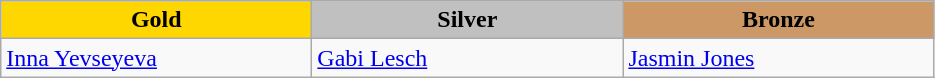<table class="wikitable" style="text-align:left">
<tr align="center">
<td width=200 bgcolor=gold><strong>Gold</strong></td>
<td width=200 bgcolor=silver><strong>Silver</strong></td>
<td width=200 bgcolor=CC9966><strong>Bronze</strong></td>
</tr>
<tr>
<td><a href='#'>Inna Yevseyeva</a><br><em></em></td>
<td><a href='#'>Gabi Lesch</a><br><em></em></td>
<td><a href='#'>Jasmin Jones</a><br><em></em></td>
</tr>
</table>
